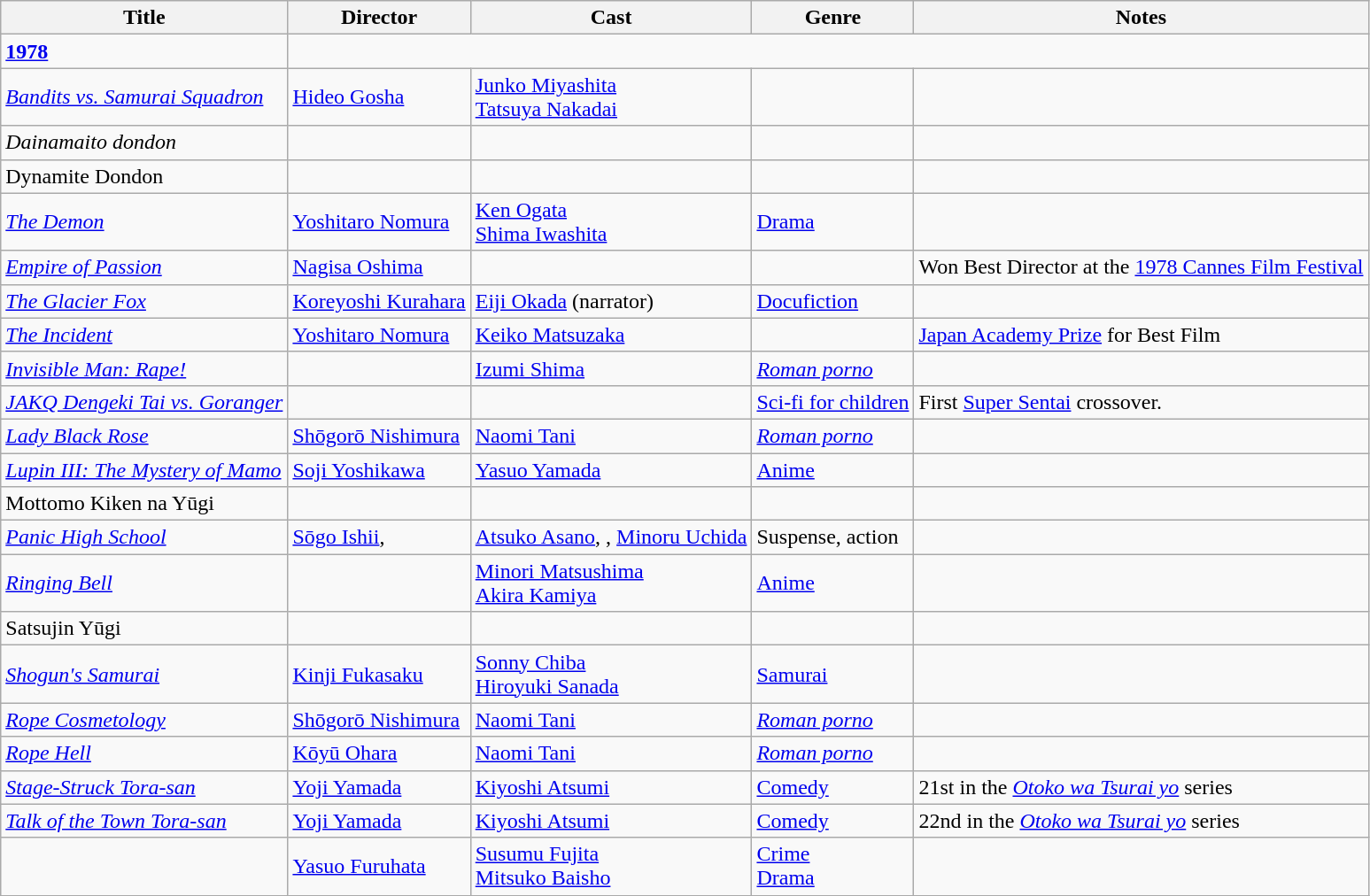<table class="wikitable">
<tr>
<th>Title</th>
<th>Director</th>
<th>Cast</th>
<th>Genre</th>
<th>Notes</th>
</tr>
<tr>
<td><strong><a href='#'>1978</a></strong></td>
</tr>
<tr>
<td><em><a href='#'>Bandits vs. Samurai Squadron</a></em></td>
<td><a href='#'>Hideo Gosha</a></td>
<td><a href='#'>Junko Miyashita</a><br><a href='#'>Tatsuya Nakadai</a></td>
<td></td>
<td></td>
</tr>
<tr>
<td><em>Dainamaito dondon</em></td>
<td></td>
<td></td>
<td></td>
<td></td>
</tr>
<tr>
<td>Dynamite Dondon</td>
<td></td>
<td></td>
<td></td>
<td></td>
</tr>
<tr>
<td><em><a href='#'>The Demon</a></em></td>
<td><a href='#'>Yoshitaro Nomura</a></td>
<td><a href='#'>Ken Ogata</a><br><a href='#'>Shima Iwashita</a></td>
<td><a href='#'>Drama</a></td>
<td></td>
</tr>
<tr>
<td><em><a href='#'>Empire of Passion</a></em></td>
<td><a href='#'>Nagisa Oshima</a></td>
<td></td>
<td></td>
<td>Won Best Director at the <a href='#'>1978 Cannes Film Festival</a></td>
</tr>
<tr>
<td><em><a href='#'>The Glacier Fox</a></em></td>
<td><a href='#'>Koreyoshi Kurahara</a></td>
<td><a href='#'>Eiji Okada</a> (narrator)</td>
<td><a href='#'>Docufiction</a></td>
</tr>
<tr>
<td><em><a href='#'>The Incident</a></em></td>
<td><a href='#'>Yoshitaro Nomura</a></td>
<td><a href='#'>Keiko Matsuzaka</a></td>
<td></td>
<td><a href='#'>Japan Academy Prize</a> for Best Film</td>
</tr>
<tr>
<td><em><a href='#'>Invisible Man: Rape!</a></em></td>
<td></td>
<td><a href='#'>Izumi Shima</a></td>
<td><a href='#'><em>Roman porno</em></a></td>
<td></td>
</tr>
<tr>
<td><em><a href='#'>JAKQ Dengeki Tai vs. Goranger</a></em></td>
<td></td>
<td></td>
<td><a href='#'>Sci-fi for children</a></td>
<td>First <a href='#'>Super Sentai</a> crossover.</td>
</tr>
<tr>
<td><em><a href='#'>Lady Black Rose</a></em></td>
<td><a href='#'>Shōgorō Nishimura</a></td>
<td><a href='#'>Naomi Tani</a></td>
<td><a href='#'><em>Roman porno</em></a></td>
<td></td>
</tr>
<tr>
<td><em><a href='#'>Lupin III: The Mystery of Mamo</a></em></td>
<td><a href='#'>Soji Yoshikawa</a></td>
<td><a href='#'>Yasuo Yamada</a></td>
<td><a href='#'>Anime</a></td>
<td></td>
</tr>
<tr>
<td>Mottomo Kiken na Yūgi</td>
<td></td>
<td></td>
<td></td>
<td></td>
</tr>
<tr>
<td><em><a href='#'>Panic High School</a></em></td>
<td><a href='#'>Sōgo Ishii</a>, </td>
<td><a href='#'>Atsuko Asano</a>, , <a href='#'>Minoru Uchida</a></td>
<td>Suspense, action</td>
<td></td>
</tr>
<tr>
<td><em><a href='#'>Ringing Bell</a></em></td>
<td></td>
<td><a href='#'>Minori Matsushima</a><br><a href='#'>Akira Kamiya</a></td>
<td><a href='#'>Anime</a></td>
<td></td>
</tr>
<tr>
<td>Satsujin Yūgi</td>
<td></td>
<td></td>
<td></td>
<td></td>
</tr>
<tr>
<td><em><a href='#'>Shogun's Samurai</a></em></td>
<td><a href='#'>Kinji Fukasaku</a></td>
<td><a href='#'>Sonny Chiba</a><br><a href='#'>Hiroyuki Sanada</a></td>
<td><a href='#'>Samurai</a></td>
<td></td>
</tr>
<tr>
<td><em><a href='#'>Rope Cosmetology</a></em></td>
<td><a href='#'>Shōgorō Nishimura</a></td>
<td><a href='#'>Naomi Tani</a></td>
<td><a href='#'><em>Roman porno</em></a></td>
<td></td>
</tr>
<tr>
<td><em><a href='#'>Rope Hell</a></em></td>
<td><a href='#'>Kōyū Ohara</a></td>
<td><a href='#'>Naomi Tani</a></td>
<td><a href='#'><em>Roman porno</em></a></td>
<td></td>
</tr>
<tr>
<td><em><a href='#'>Stage-Struck Tora-san</a></em></td>
<td><a href='#'>Yoji Yamada</a></td>
<td><a href='#'>Kiyoshi Atsumi</a></td>
<td><a href='#'>Comedy</a></td>
<td>21st in the <em><a href='#'>Otoko wa Tsurai yo</a></em> series</td>
</tr>
<tr>
<td><em><a href='#'>Talk of the Town Tora-san</a></em></td>
<td><a href='#'>Yoji Yamada</a></td>
<td><a href='#'>Kiyoshi Atsumi</a></td>
<td><a href='#'>Comedy</a></td>
<td>22nd in the <em><a href='#'>Otoko wa Tsurai yo</a></em> series</td>
</tr>
<tr>
<td><em></em></td>
<td><a href='#'>Yasuo Furuhata</a></td>
<td><a href='#'>Susumu Fujita</a><br><a href='#'>Mitsuko Baisho</a></td>
<td><a href='#'>Crime</a><br><a href='#'>Drama</a></td>
<td></td>
</tr>
<tr>
</tr>
</table>
